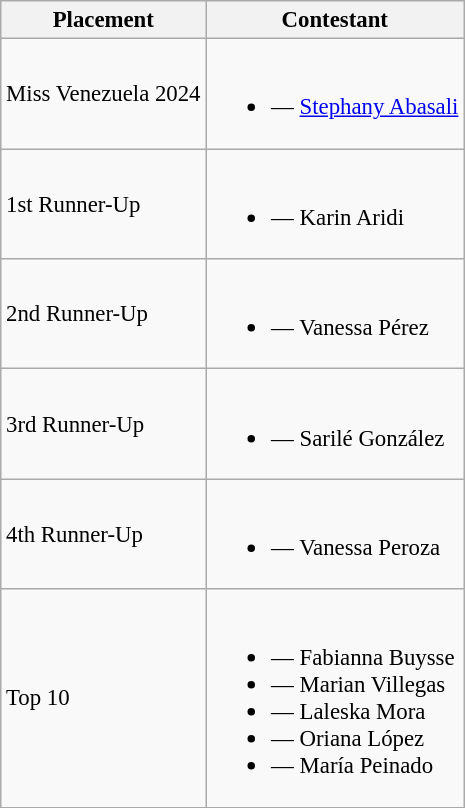<table class="wikitable sortable" style="font-size: 95%;">
<tr>
<th>Placement</th>
<th>Contestant</th>
</tr>
<tr>
<td>Miss Venezuela 2024</td>
<td><br><ul><li> — <a href='#'>Stephany Abasali</a></li></ul></td>
</tr>
<tr>
<td>1st Runner-Up</td>
<td><br><ul><li> — Karin Aridi</li></ul></td>
</tr>
<tr>
<td>2nd Runner-Up</td>
<td><br><ul><li> — Vanessa Pérez</li></ul></td>
</tr>
<tr>
<td>3rd Runner-Up</td>
<td><br><ul><li> — Sarilé González</li></ul></td>
</tr>
<tr>
<td>4th Runner-Up</td>
<td><br><ul><li> — Vanessa Peroza</li></ul></td>
</tr>
<tr>
<td>Top 10</td>
<td><br><ul><li> — Fabianna Buysse</li><li> — Marian Villegas</li><li> — Laleska Mora</li><li> — Oriana López</li><li> — María Peinado</li></ul></td>
</tr>
</table>
